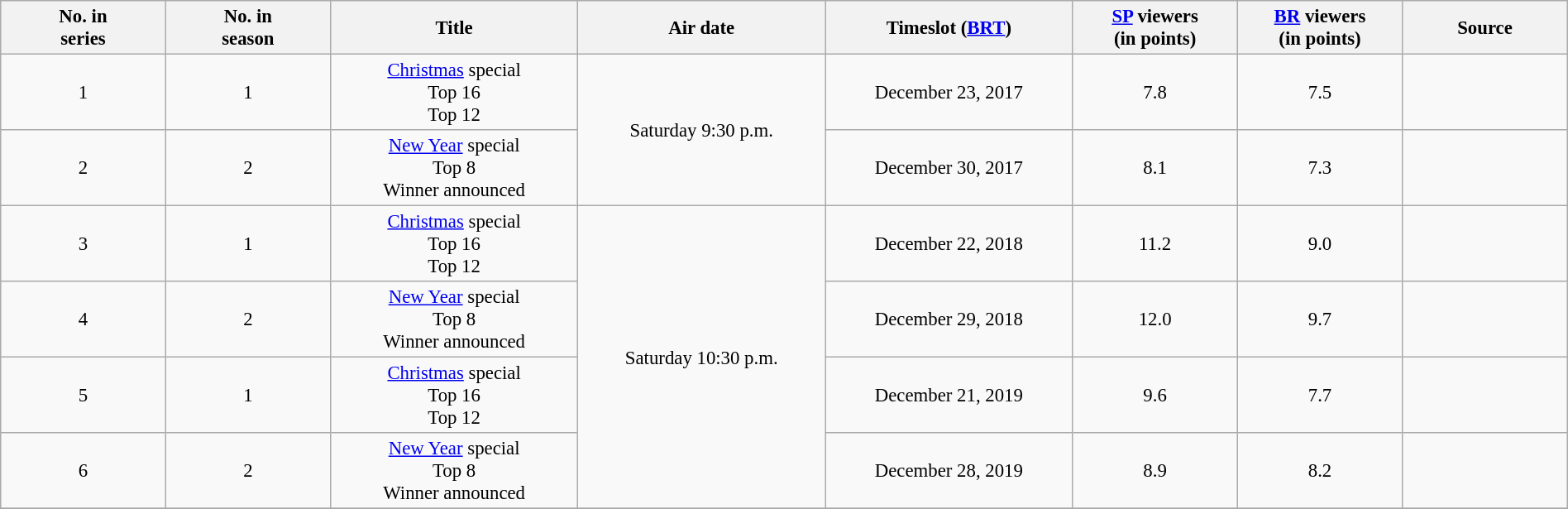<table class="wikitable sortable" style="text-align:center; font-size:95%; width: 100%">
<tr>
<th width="10.0%">No. in<br>series</th>
<th width="10.0%">No. in<br>season</th>
<th width="15.0%">Title</th>
<th width="15.0%">Air date</th>
<th width="15.0%">Timeslot (<a href='#'>BRT</a>)</th>
<th width="10.0%"><a href='#'>SP</a> viewers<br>(in points)</th>
<th width="10.0%"><a href='#'>BR</a> viewers<br>(in points)</th>
<th width="10.0%">Source</th>
</tr>
<tr>
<td>1</td>
<td>1</td>
<td><a href='#'>Christmas</a> special<br>Top 16<br>Top 12</td>
<td rowspan=2>Saturday 9:30 p.m.</td>
<td>December 23, 2017</td>
<td>7.8</td>
<td>7.5</td>
<td></td>
</tr>
<tr>
<td>2</td>
<td>2</td>
<td><a href='#'>New Year</a> special<br>Top 8<br>Winner announced</td>
<td>December 30, 2017</td>
<td>8.1</td>
<td>7.3</td>
<td></td>
</tr>
<tr>
<td>3</td>
<td>1</td>
<td><a href='#'>Christmas</a> special<br>Top 16<br>Top 12</td>
<td rowspan=4>Saturday 10:30 p.m.</td>
<td>December 22, 2018</td>
<td>11.2</td>
<td>9.0</td>
<td></td>
</tr>
<tr>
<td>4</td>
<td>2</td>
<td><a href='#'>New Year</a> special<br>Top 8<br>Winner announced</td>
<td>December 29, 2018</td>
<td>12.0</td>
<td>9.7</td>
<td></td>
</tr>
<tr>
<td>5</td>
<td>1</td>
<td><a href='#'>Christmas</a> special<br>Top 16<br>Top 12</td>
<td>December 21, 2019</td>
<td>9.6</td>
<td>7.7</td>
<td></td>
</tr>
<tr>
<td>6</td>
<td>2</td>
<td><a href='#'>New Year</a> special<br>Top 8<br>Winner announced</td>
<td>December 28, 2019</td>
<td>8.9</td>
<td>8.2</td>
<td></td>
</tr>
<tr>
</tr>
</table>
